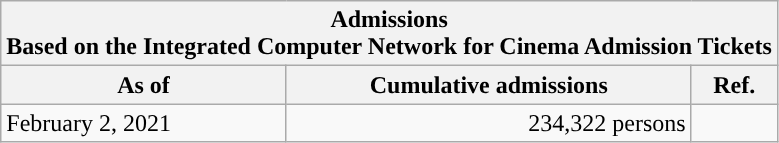<table class="wikitable sortable">
<tr>
<th colspan="3">Admissions<br>Based on the Integrated Computer Network for Cinema Admission Tickets</th>
</tr>
<tr>
<th>As of</th>
<th>Cumulative admissions</th>
<th class="unsortable">Ref.</th>
</tr>
<tr>
<td>February 2, 2021</td>
<td style="text-align:right;">234,322 persons</td>
<td></td>
</tr>
</table>
